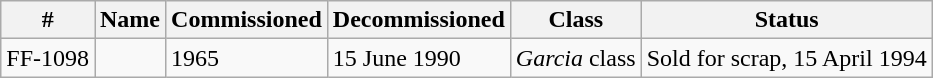<table class="wikitable">
<tr>
<th>#</th>
<th>Name</th>
<th>Commissioned</th>
<th>Decommissioned</th>
<th>Class</th>
<th>Status</th>
</tr>
<tr>
<td>FF-1098</td>
<td></td>
<td>1965</td>
<td>15 June 1990</td>
<td><em>Garcia</em> class</td>
<td>Sold for scrap, 15 April 1994</td>
</tr>
</table>
